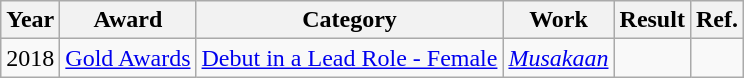<table class="wikitable">
<tr>
<th>Year</th>
<th>Award</th>
<th>Category</th>
<th>Work</th>
<th>Result</th>
<th>Ref.</th>
</tr>
<tr>
<td>2018</td>
<td><a href='#'>Gold Awards</a></td>
<td><a href='#'>Debut in a Lead Role - Female</a></td>
<td><em><a href='#'>Musakaan</a></em></td>
<td></td>
<td></td>
</tr>
</table>
